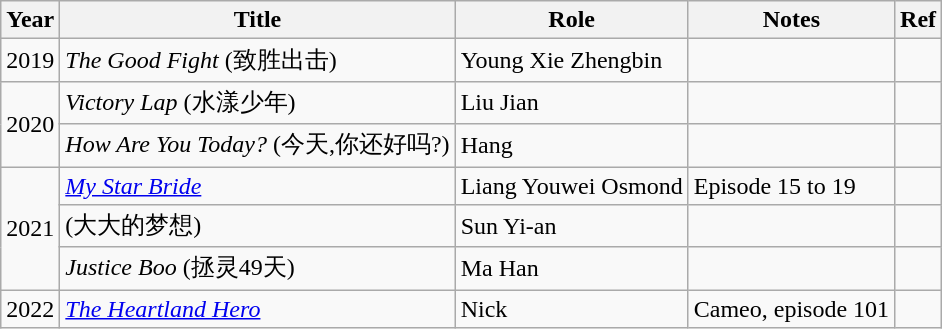<table class="wikitable sortable">
<tr>
<th>Year</th>
<th>Title</th>
<th>Role</th>
<th class="unsortable">Notes</th>
<th class="unsortable">Ref</th>
</tr>
<tr>
<td>2019</td>
<td><em>The Good Fight</em> (致胜出击)</td>
<td>Young Xie Zhengbin</td>
<td></td>
<td></td>
</tr>
<tr>
<td rowspan="2">2020</td>
<td><em>Victory Lap</em> (水漾少年)</td>
<td>Liu Jian</td>
<td></td>
<td></td>
</tr>
<tr>
<td><em>How Are You Today?</em> (今天,你还好吗?)</td>
<td>Hang</td>
<td></td>
<td></td>
</tr>
<tr>
<td rowspan="3">2021</td>
<td><em><a href='#'>My Star Bride</a></em></td>
<td>Liang Youwei Osmond</td>
<td>Episode 15 to 19</td>
<td></td>
</tr>
<tr>
<td><em></em>(大大的梦想)</td>
<td>Sun Yi-an</td>
<td></td>
<td></td>
</tr>
<tr>
<td><em>Justice Boo</em> (拯灵49天)</td>
<td>Ma Han</td>
<td></td>
<td></td>
</tr>
<tr>
<td>2022</td>
<td><em><a href='#'>The Heartland Hero</a></em></td>
<td>Nick</td>
<td>Cameo, episode 101</td>
<td></td>
</tr>
</table>
